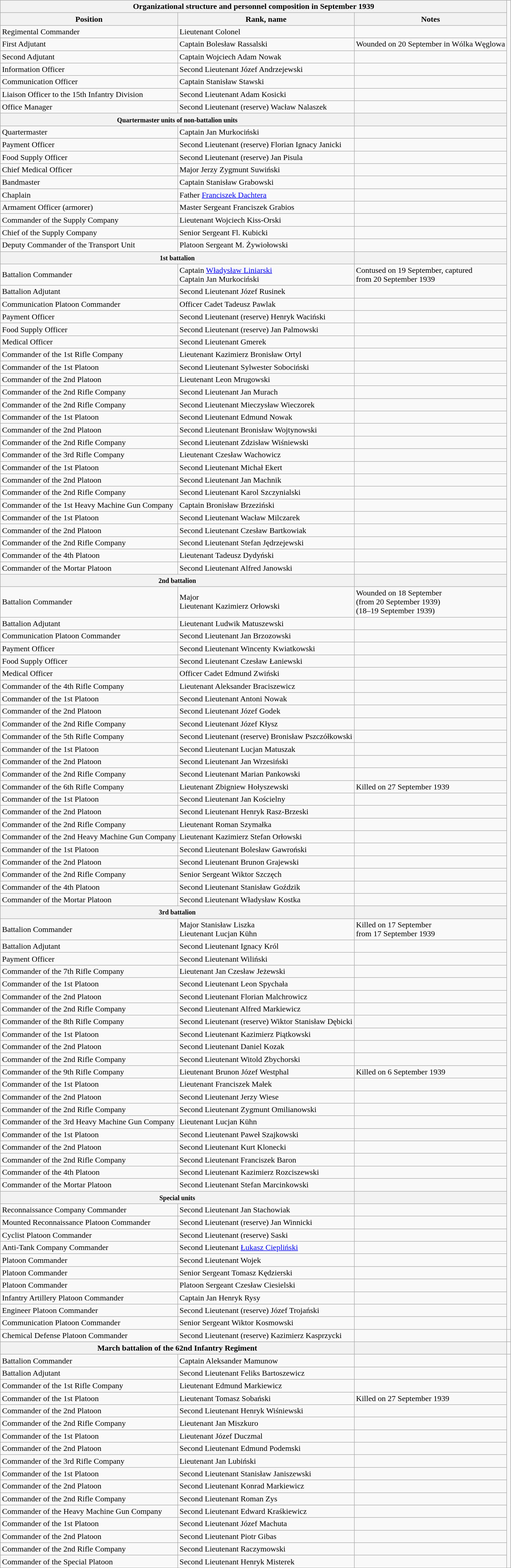<table class="wikitable">
<tr>
<th colspan="3">Organizational structure and personnel composition in September 1939</th>
</tr>
<tr>
<th>Position</th>
<th>Rank, name</th>
<th>Notes</th>
</tr>
<tr>
<td>Regimental Commander</td>
<td>Lieutenant Colonel </td>
<td></td>
</tr>
<tr>
<td>First Adjutant</td>
<td>Captain Bolesław Rassalski</td>
<td>Wounded on 20 September in Wólka Węglowa</td>
</tr>
<tr>
<td>Second Adjutant</td>
<td>Captain Wojciech Adam Nowak</td>
<td></td>
</tr>
<tr>
<td>Information Officer</td>
<td>Second Lieutenant Józef Andrzejewski</td>
<td></td>
</tr>
<tr>
<td>Communication Officer</td>
<td>Captain Stanisław Stawski</td>
<td></td>
</tr>
<tr>
<td>Liaison Officer to the 15th Infantry Division</td>
<td>Second Lieutenant Adam Kosicki</td>
<td></td>
</tr>
<tr>
<td>Office Manager</td>
<td>Second Lieutenant (reserve) Wacław Nalaszek</td>
<td></td>
</tr>
<tr>
<th colspan="2"><small>Quartermaster units of non-battalion units</small></th>
<th></th>
</tr>
<tr>
<td>Quartermaster</td>
<td>Captain Jan Murkociński</td>
<td></td>
</tr>
<tr>
<td>Payment Officer</td>
<td>Second Lieutenant (reserve) Florian Ignacy Janicki</td>
<td></td>
</tr>
<tr>
<td>Food Supply Officer</td>
<td>Second Lieutenant (reserve) Jan Pisula</td>
<td></td>
</tr>
<tr>
<td>Chief Medical Officer</td>
<td>Major Jerzy Zygmunt Suwiński</td>
<td></td>
</tr>
<tr>
<td>Bandmaster</td>
<td>Captain Stanisław Grabowski</td>
<td></td>
</tr>
<tr>
<td>Chaplain</td>
<td>Father <a href='#'>Franciszek Dachtera</a></td>
<td></td>
</tr>
<tr>
<td>Armament Officer (armorer)</td>
<td>Master Sergeant Franciszek Grabios</td>
<td></td>
</tr>
<tr>
<td>Commander of the Supply Company</td>
<td>Lieutenant Wojciech Kiss-Orski</td>
<td></td>
</tr>
<tr>
<td>Chief of the Supply Company</td>
<td>Senior Sergeant Fl. Kubicki</td>
<td></td>
</tr>
<tr>
<td>Deputy Commander of the Transport Unit</td>
<td>Platoon Sergeant M. Żywiołowski</td>
<td></td>
</tr>
<tr>
<th colspan="2"><small>1st battalion</small></th>
<th></th>
</tr>
<tr>
<td>Battalion Commander</td>
<td>Captain <a href='#'>Władysław Liniarski</a><br>Captain Jan Murkociński</td>
<td>Contused on 19 September, captured<br>from 20 September 1939</td>
</tr>
<tr>
<td>Battalion Adjutant</td>
<td>Second Lieutenant Józef Rusinek</td>
<td></td>
</tr>
<tr>
<td>Communication Platoon Commander</td>
<td>Officer Cadet Tadeusz Pawlak</td>
<td></td>
</tr>
<tr>
<td>Payment Officer</td>
<td>Second Lieutenant (reserve) Henryk Waciński</td>
<td></td>
</tr>
<tr>
<td>Food Supply Officer</td>
<td>Second Lieutenant (reserve) Jan Palmowski</td>
<td></td>
</tr>
<tr>
<td>Medical Officer</td>
<td>Second Lieutenant Gmerek</td>
<td></td>
</tr>
<tr>
<td>Commander of the 1st Rifle Company</td>
<td>Lieutenant Kazimierz Bronisław Ortyl</td>
<td></td>
</tr>
<tr>
<td>Commander of the 1st Platoon</td>
<td>Second Lieutenant Sylwester Sobociński</td>
<td></td>
</tr>
<tr>
<td>Commander of the 2nd Platoon</td>
<td>Lieutenant Leon Mrugowski</td>
<td></td>
</tr>
<tr>
<td>Commander of the 2nd Rifle Company</td>
<td>Second Lieutenant Jan Murach</td>
<td></td>
</tr>
<tr>
<td>Commander of the 2nd Rifle Company</td>
<td>Second Lieutenant Mieczysław Wieczorek</td>
<td></td>
</tr>
<tr>
<td>Commander of the 1st Platoon</td>
<td>Second Lieutenant Edmund Nowak</td>
<td></td>
</tr>
<tr>
<td>Commander of the 2nd Platoon</td>
<td>Second Lieutenant Bronisław Wojtynowski</td>
<td></td>
</tr>
<tr>
<td>Commander of the 2nd Rifle Company</td>
<td>Second Lieutenant Zdzisław Wiśniewski</td>
<td></td>
</tr>
<tr>
<td>Commander of the 3rd Rifle Company</td>
<td>Lieutenant Czesław Wachowicz</td>
<td></td>
</tr>
<tr>
<td>Commander of the 1st Platoon</td>
<td>Second Lieutenant Michał Ekert</td>
<td></td>
</tr>
<tr>
<td>Commander of the 2nd Platoon</td>
<td>Second Lieutenant Jan Machnik</td>
<td></td>
</tr>
<tr>
<td>Commander of the 2nd Rifle Company</td>
<td>Second Lieutenant Karol Szczynialski</td>
<td></td>
</tr>
<tr>
<td>Commander of the 1st Heavy Machine Gun Company</td>
<td>Captain Bronisław Brzeziński</td>
<td></td>
</tr>
<tr>
<td>Commander of the 1st Platoon</td>
<td>Second Lieutenant Wacław Milczarek</td>
<td></td>
</tr>
<tr>
<td>Commander of the 2nd Platoon</td>
<td>Second Lieutenant Czesław Bartkowiak</td>
<td></td>
</tr>
<tr>
<td>Commander of the 2nd Rifle Company</td>
<td>Second Lieutenant Stefan Jędrzejewski</td>
<td></td>
</tr>
<tr>
<td>Commander of the 4th Platoon</td>
<td>Lieutenant Tadeusz Dydyński</td>
<td></td>
</tr>
<tr>
<td>Commander of the Mortar Platoon</td>
<td>Second Lieutenant Alfred Janowski</td>
<td></td>
</tr>
<tr>
<th colspan="2"><small>2nd battalion</small></th>
<th></th>
</tr>
<tr>
<td>Battalion Commander</td>
<td>Major <br>Lieutenant Kazimierz Orłowski</td>
<td>Wounded on 18 September<br>(from 20 September 1939)<br>(18–19 September 1939)</td>
</tr>
<tr>
<td>Battalion Adjutant</td>
<td>Lieutenant Ludwik Matuszewski</td>
<td></td>
</tr>
<tr>
<td>Communication Platoon Commander</td>
<td>Second Lieutenant Jan Brzozowski</td>
<td></td>
</tr>
<tr>
<td>Payment Officer</td>
<td>Second Lieutenant Wincenty Kwiatkowski</td>
<td></td>
</tr>
<tr>
<td>Food Supply Officer</td>
<td>Second Lieutenant Czesław Łaniewski</td>
<td></td>
</tr>
<tr>
<td>Medical Officer</td>
<td>Officer Cadet Edmund Zwiński</td>
<td></td>
</tr>
<tr>
<td>Commander of the 4th Rifle Company</td>
<td>Lieutenant Aleksander Braciszewicz</td>
<td></td>
</tr>
<tr>
<td>Commander of the 1st Platoon</td>
<td>Second Lieutenant Antoni Nowak</td>
<td></td>
</tr>
<tr>
<td>Commander of the 2nd Platoon</td>
<td>Second Lieutenant Józef Godek</td>
<td></td>
</tr>
<tr>
<td>Commander of the 2nd Rifle Company</td>
<td>Second Lieutenant Józef Kłysz</td>
<td></td>
</tr>
<tr>
<td>Commander of the 5th Rifle Company</td>
<td>Second Lieutenant (reserve) Bronisław Pszczółkowski</td>
<td></td>
</tr>
<tr>
<td>Commander of the 1st Platoon</td>
<td>Second Lieutenant Lucjan Matuszak</td>
<td></td>
</tr>
<tr>
<td>Commander of the 2nd Platoon</td>
<td>Second Lieutenant Jan Wrzesiński</td>
<td></td>
</tr>
<tr>
<td>Commander of the 2nd Rifle Company</td>
<td>Second Lieutenant Marian Pankowski</td>
<td></td>
</tr>
<tr>
<td>Commander of the 6th Rifle Company</td>
<td>Lieutenant Zbigniew Hołyszewski</td>
<td>Killed on 27 September 1939</td>
</tr>
<tr>
<td>Commander of the 1st Platoon</td>
<td>Second Lieutenant Jan Kościelny</td>
<td></td>
</tr>
<tr>
<td>Commander of the 2nd Platoon</td>
<td>Second Lieutenant Henryk Rasz-Brzeski</td>
<td></td>
</tr>
<tr>
<td>Commander of the 2nd Rifle Company</td>
<td>Lieutenant Roman Szymałka</td>
<td></td>
</tr>
<tr>
<td>Commander of the 2nd Heavy Machine Gun Company</td>
<td>Lieutenant Kazimierz Stefan Orłowski</td>
<td></td>
</tr>
<tr>
<td>Commander of the 1st Platoon</td>
<td>Second Lieutenant Bolesław Gawroński</td>
<td></td>
</tr>
<tr>
<td>Commander of the 2nd Platoon</td>
<td>Second Lieutenant Brunon Grajewski</td>
<td></td>
</tr>
<tr>
<td>Commander of the 2nd Rifle Company</td>
<td>Senior Sergeant Wiktor Szczęch</td>
<td></td>
</tr>
<tr>
<td>Commander of the 4th Platoon</td>
<td>Second Lieutenant Stanisław Goździk</td>
<td></td>
</tr>
<tr>
<td>Commander of the Mortar Platoon</td>
<td>Second Lieutenant Władysław Kostka</td>
<td></td>
</tr>
<tr>
<th colspan="2"><small>3rd battalion</small></th>
<th></th>
</tr>
<tr>
<td>Battalion Commander</td>
<td>Major Stanisław Liszka<br>Lieutenant Lucjan Kühn</td>
<td>Killed on 17 September<br>from 17 September 1939</td>
</tr>
<tr>
<td>Battalion Adjutant</td>
<td>Second Lieutenant Ignacy Król</td>
<td></td>
</tr>
<tr>
<td>Payment Officer</td>
<td>Second Lieutenant Wiliński</td>
<td></td>
</tr>
<tr>
<td>Commander of the 7th Rifle Company</td>
<td>Lieutenant Jan Czesław Jeżewski</td>
<td></td>
</tr>
<tr>
<td>Commander of the 1st Platoon</td>
<td>Second Lieutenant Leon Spychała</td>
<td></td>
</tr>
<tr>
<td>Commander of the 2nd Platoon</td>
<td>Second Lieutenant Florian Malchrowicz</td>
<td></td>
</tr>
<tr>
<td>Commander of the 2nd Rifle Company</td>
<td>Second Lieutenant Alfred Markiewicz</td>
<td></td>
</tr>
<tr>
<td>Commander of the 8th Rifle Company</td>
<td>Second Lieutenant (reserve) Wiktor Stanisław Dębicki</td>
<td></td>
</tr>
<tr>
<td>Commander of the 1st Platoon</td>
<td>Second Lieutenant Kazimierz Piątkowski</td>
<td></td>
</tr>
<tr>
<td>Commander of the 2nd Platoon</td>
<td>Second Lieutenant Daniel Kozak</td>
<td></td>
</tr>
<tr>
<td>Commander of the 2nd Rifle Company</td>
<td>Second Lieutenant Witold Zbychorski</td>
<td></td>
</tr>
<tr>
<td>Commander of the 9th Rifle Company</td>
<td>Lieutenant Brunon Józef Westphal</td>
<td>Killed on 6 September 1939</td>
</tr>
<tr>
<td>Commander of the 1st Platoon</td>
<td>Lieutenant Franciszek Małek</td>
<td></td>
</tr>
<tr>
<td>Commander of the 2nd Platoon</td>
<td>Second Lieutenant Jerzy Wiese</td>
<td></td>
</tr>
<tr>
<td>Commander of the 2nd Rifle Company</td>
<td>Second Lieutenant Zygmunt Omilianowski</td>
<td></td>
</tr>
<tr>
<td>Commander of the 3rd Heavy Machine Gun Company</td>
<td>Lieutenant Lucjan Kühn</td>
<td></td>
</tr>
<tr>
<td>Commander of the 1st Platoon</td>
<td>Second Lieutenant Paweł Szajkowski</td>
<td></td>
</tr>
<tr>
<td>Commander of the 2nd Platoon</td>
<td>Second Lieutenant Kurt Klonecki</td>
<td></td>
</tr>
<tr>
<td>Commander of the 2nd Rifle Company</td>
<td>Second Lieutenant Franciszek Baron</td>
<td></td>
</tr>
<tr>
<td>Commander of the 4th Platoon</td>
<td>Second Lieutenant Kazimierz Rozciszewski</td>
<td></td>
</tr>
<tr>
<td>Commander of the Mortar Platoon</td>
<td>Second Lieutenant Stefan Marcinkowski</td>
<td></td>
</tr>
<tr>
<th colspan="2"><small>Special units</small></th>
<th></th>
</tr>
<tr>
<td>Reconnaissance Company Commander</td>
<td>Second Lieutenant Jan Stachowiak</td>
<td></td>
</tr>
<tr>
<td>Mounted Reconnaissance Platoon Commander</td>
<td>Second Lieutenant (reserve) Jan Winnicki</td>
<td></td>
</tr>
<tr>
<td>Cyclist Platoon Commander</td>
<td>Second Lieutenant (reserve) Saski</td>
<td></td>
</tr>
<tr>
<td>Anti-Tank Company Commander</td>
<td>Second Lieutenant <a href='#'>Łukasz Ciepliński</a></td>
<td></td>
</tr>
<tr>
<td>Platoon Commander</td>
<td>Second Lieutenant Wojek</td>
<td></td>
</tr>
<tr>
<td>Platoon Commander</td>
<td>Senior Sergeant Tomasz Kędzierski</td>
<td></td>
</tr>
<tr>
<td>Platoon Commander</td>
<td>Platoon Sergeant Czesław Ciesielski</td>
<td></td>
</tr>
<tr>
<td>Infantry Artillery Platoon Commander</td>
<td>Captain Jan Henryk Rysy</td>
<td></td>
</tr>
<tr>
<td>Engineer Platoon Commander</td>
<td>Second Lieutenant (reserve) Józef Trojański</td>
<td></td>
</tr>
<tr>
<td>Communication Platoon Commander</td>
<td>Senior Sergeant Wiktor Kosmowski</td>
<td></td>
</tr>
<tr>
<td>Chemical Defense Platoon Commander</td>
<td>Second Lieutenant (reserve) Kazimierz Kasprzycki</td>
<td></td>
<td></td>
</tr>
<tr>
<th colspan="2">March battalion of the 62nd Infantry Regiment</th>
<th></th>
<td></td>
</tr>
<tr>
<td>Battalion Commander</td>
<td>Captain Aleksander Mamunow</td>
<td></td>
</tr>
<tr>
<td>Battalion Adjutant</td>
<td>Second Lieutenant Feliks Bartoszewicz</td>
<td></td>
</tr>
<tr>
<td>Commander of the 1st Rifle Company</td>
<td>Lieutenant Edmund Markiewicz</td>
<td></td>
</tr>
<tr>
<td>Commander of the 1st Platoon</td>
<td>Lieutenant Tomasz Sobański</td>
<td>Killed on 27 September 1939</td>
</tr>
<tr>
<td>Commander of the 2nd Platoon</td>
<td>Second Lieutenant Henryk Wiśniewski</td>
<td></td>
</tr>
<tr>
<td>Commander of the 2nd Rifle Company</td>
<td>Lieutenant Jan Miszkuro</td>
<td></td>
</tr>
<tr>
<td>Commander of the 1st Platoon</td>
<td>Lieutenant Józef Duczmal</td>
<td></td>
</tr>
<tr>
<td>Commander of the 2nd Platoon</td>
<td>Second Lieutenant Edmund Podemski</td>
<td></td>
</tr>
<tr>
<td>Commander of the 3rd Rifle Company</td>
<td>Lieutenant Jan Lubiński</td>
<td></td>
</tr>
<tr>
<td>Commander of the 1st Platoon</td>
<td>Second Lieutenant Stanisław Janiszewski</td>
<td></td>
</tr>
<tr>
<td>Commander of the 2nd Platoon</td>
<td>Second Lieutenant Konrad Markiewicz</td>
<td></td>
</tr>
<tr>
<td>Commander of the 2nd Rifle Company</td>
<td>Second Lieutenant Roman Zys</td>
<td></td>
</tr>
<tr>
<td>Commander of the Heavy Machine Gun Company</td>
<td>Second Lieutenant Edward Kraśkiewicz</td>
<td></td>
</tr>
<tr>
<td>Commander of the 1st Platoon</td>
<td>Second Lieutenant Józef Machuta</td>
<td></td>
</tr>
<tr>
<td>Commander of the 2nd Platoon</td>
<td>Second Lieutenant Piotr Gibas</td>
<td></td>
</tr>
<tr>
<td>Commander of the 2nd Rifle Company</td>
<td>Second Lieutenant Raczymowski</td>
<td></td>
</tr>
<tr>
<td>Commander of the Special Platoon</td>
<td>Second Lieutenant Henryk Misterek</td>
<td></td>
</tr>
</table>
